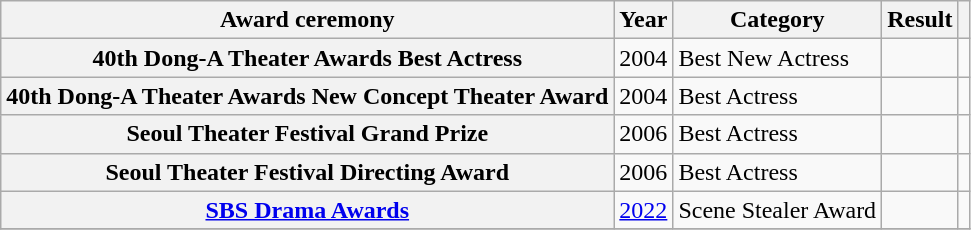<table class="wikitable plainrowheaders sortable">
<tr>
<th scope="col">Award ceremony</th>
<th scope="col">Year</th>
<th scope="col">Category</th>
<th scope="col">Result</th>
<th scope="col" class="unsortable"></th>
</tr>
<tr>
<th scope="row">40th Dong-A Theater Awards Best Actress</th>
<td>2004</td>
<td>Best New Actress</td>
<td></td>
<td></td>
</tr>
<tr>
<th scope="row">40th Dong-A Theater Awards New Concept Theater Award</th>
<td>2004</td>
<td>Best Actress</td>
<td></td>
<td></td>
</tr>
<tr>
<th scope="row">Seoul Theater Festival Grand Prize</th>
<td>2006</td>
<td>Best Actress</td>
<td></td>
<td></td>
</tr>
<tr>
<th scope="row">Seoul Theater Festival Directing Award</th>
<td>2006</td>
<td>Best Actress</td>
<td></td>
<td></td>
</tr>
<tr>
<th scope="row"><a href='#'>SBS Drama Awards</a></th>
<td><a href='#'>2022</a></td>
<td>Scene Stealer Award </td>
<td></td>
<td></td>
</tr>
<tr>
</tr>
</table>
